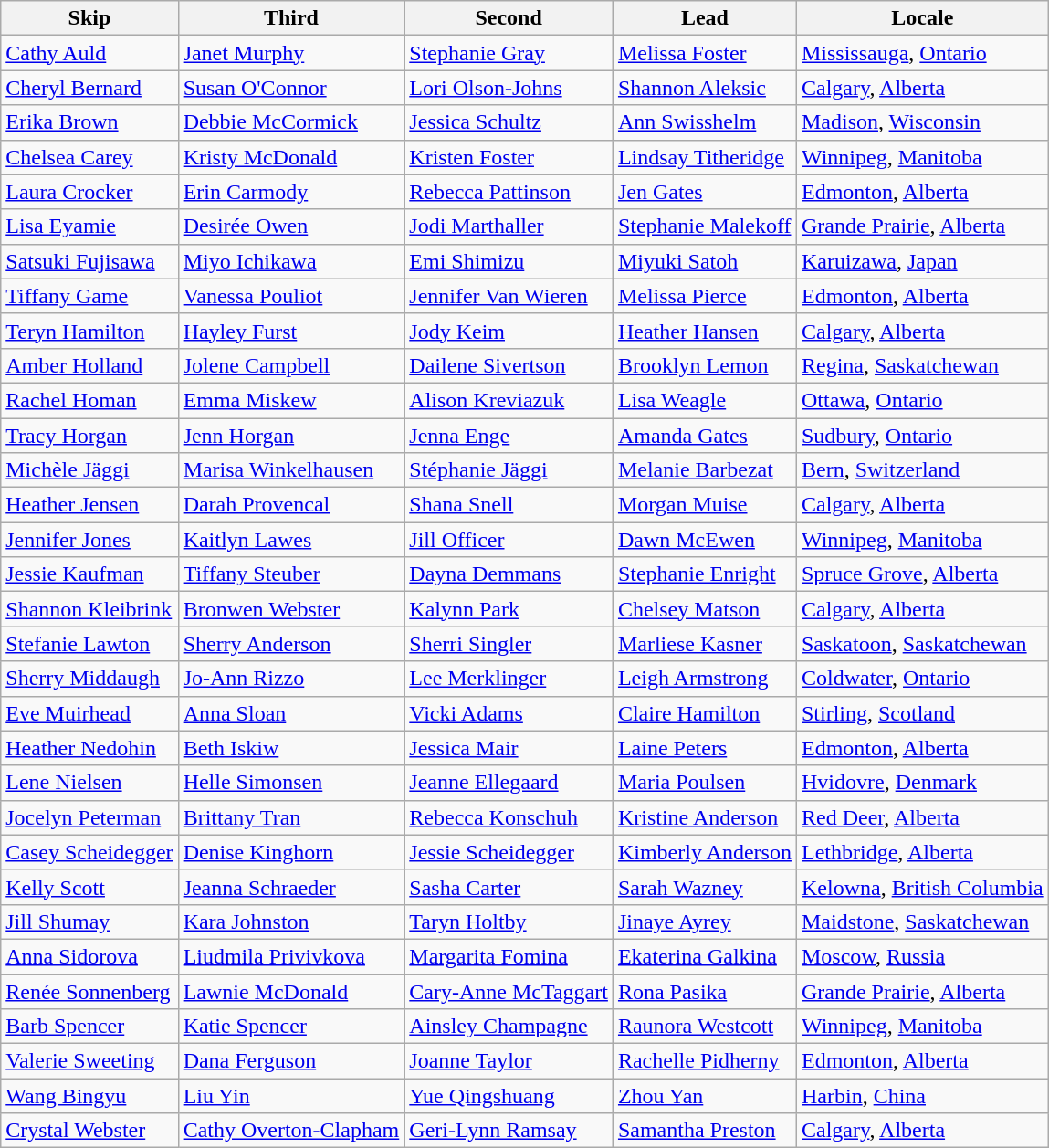<table class=wikitable>
<tr>
<th>Skip</th>
<th>Third</th>
<th>Second</th>
<th>Lead</th>
<th>Locale</th>
</tr>
<tr>
<td><a href='#'>Cathy Auld</a></td>
<td><a href='#'>Janet Murphy</a></td>
<td><a href='#'>Stephanie Gray</a></td>
<td><a href='#'>Melissa Foster</a></td>
<td> <a href='#'>Mississauga</a>, <a href='#'>Ontario</a></td>
</tr>
<tr>
<td><a href='#'>Cheryl Bernard</a></td>
<td><a href='#'>Susan O'Connor</a></td>
<td><a href='#'>Lori Olson-Johns</a></td>
<td><a href='#'>Shannon Aleksic</a></td>
<td> <a href='#'>Calgary</a>, <a href='#'>Alberta</a></td>
</tr>
<tr>
<td><a href='#'>Erika Brown</a></td>
<td><a href='#'>Debbie McCormick</a></td>
<td><a href='#'>Jessica Schultz</a></td>
<td><a href='#'>Ann Swisshelm</a></td>
<td> <a href='#'>Madison</a>, <a href='#'>Wisconsin</a></td>
</tr>
<tr>
<td><a href='#'>Chelsea Carey</a></td>
<td><a href='#'>Kristy McDonald</a></td>
<td><a href='#'>Kristen Foster</a></td>
<td><a href='#'>Lindsay Titheridge</a></td>
<td> <a href='#'>Winnipeg</a>, <a href='#'>Manitoba</a></td>
</tr>
<tr>
<td><a href='#'>Laura Crocker</a></td>
<td><a href='#'>Erin Carmody</a></td>
<td><a href='#'>Rebecca Pattinson</a></td>
<td><a href='#'>Jen Gates</a></td>
<td> <a href='#'>Edmonton</a>, <a href='#'>Alberta</a></td>
</tr>
<tr>
<td><a href='#'>Lisa Eyamie</a></td>
<td><a href='#'>Desirée Owen</a></td>
<td><a href='#'>Jodi Marthaller</a></td>
<td><a href='#'>Stephanie Malekoff</a></td>
<td> <a href='#'>Grande Prairie</a>, <a href='#'>Alberta</a></td>
</tr>
<tr>
<td><a href='#'>Satsuki Fujisawa</a></td>
<td><a href='#'>Miyo Ichikawa</a></td>
<td><a href='#'>Emi Shimizu</a></td>
<td><a href='#'>Miyuki Satoh</a></td>
<td> <a href='#'>Karuizawa</a>, <a href='#'>Japan</a></td>
</tr>
<tr>
<td><a href='#'>Tiffany Game</a></td>
<td><a href='#'>Vanessa Pouliot</a></td>
<td><a href='#'>Jennifer Van Wieren</a></td>
<td><a href='#'>Melissa Pierce</a></td>
<td> <a href='#'>Edmonton</a>, <a href='#'>Alberta</a></td>
</tr>
<tr>
<td><a href='#'>Teryn Hamilton</a></td>
<td><a href='#'>Hayley Furst</a></td>
<td><a href='#'>Jody Keim</a></td>
<td><a href='#'>Heather Hansen</a></td>
<td> <a href='#'>Calgary</a>, <a href='#'>Alberta</a></td>
</tr>
<tr>
<td><a href='#'>Amber Holland</a></td>
<td><a href='#'>Jolene Campbell</a></td>
<td><a href='#'>Dailene Sivertson</a></td>
<td><a href='#'>Brooklyn Lemon</a></td>
<td> <a href='#'>Regina</a>, <a href='#'>Saskatchewan</a></td>
</tr>
<tr>
<td><a href='#'>Rachel Homan</a></td>
<td><a href='#'>Emma Miskew</a></td>
<td><a href='#'>Alison Kreviazuk</a></td>
<td><a href='#'>Lisa Weagle</a></td>
<td> <a href='#'>Ottawa</a>, <a href='#'>Ontario</a></td>
</tr>
<tr>
<td><a href='#'>Tracy Horgan</a></td>
<td><a href='#'>Jenn Horgan</a></td>
<td><a href='#'>Jenna Enge</a></td>
<td><a href='#'>Amanda Gates</a></td>
<td> <a href='#'>Sudbury</a>, <a href='#'>Ontario</a></td>
</tr>
<tr>
<td><a href='#'>Michèle Jäggi</a></td>
<td><a href='#'>Marisa Winkelhausen</a></td>
<td><a href='#'>Stéphanie Jäggi</a></td>
<td><a href='#'>Melanie Barbezat</a></td>
<td> <a href='#'>Bern</a>, <a href='#'>Switzerland</a></td>
</tr>
<tr>
<td><a href='#'>Heather Jensen</a></td>
<td><a href='#'>Darah Provencal</a></td>
<td><a href='#'>Shana Snell</a></td>
<td><a href='#'>Morgan Muise</a></td>
<td> <a href='#'>Calgary</a>, <a href='#'>Alberta</a></td>
</tr>
<tr>
<td><a href='#'>Jennifer Jones</a></td>
<td><a href='#'>Kaitlyn Lawes</a></td>
<td><a href='#'>Jill Officer</a></td>
<td><a href='#'>Dawn McEwen</a></td>
<td> <a href='#'>Winnipeg</a>, <a href='#'>Manitoba</a></td>
</tr>
<tr>
<td><a href='#'>Jessie Kaufman</a></td>
<td><a href='#'>Tiffany Steuber</a></td>
<td><a href='#'>Dayna Demmans</a></td>
<td><a href='#'>Stephanie Enright</a></td>
<td> <a href='#'>Spruce Grove</a>, <a href='#'>Alberta</a></td>
</tr>
<tr>
<td><a href='#'>Shannon Kleibrink</a></td>
<td><a href='#'>Bronwen Webster</a></td>
<td><a href='#'>Kalynn Park</a></td>
<td><a href='#'>Chelsey Matson</a></td>
<td> <a href='#'>Calgary</a>, <a href='#'>Alberta</a></td>
</tr>
<tr>
<td><a href='#'>Stefanie Lawton</a></td>
<td><a href='#'>Sherry Anderson</a></td>
<td><a href='#'>Sherri Singler</a></td>
<td><a href='#'>Marliese Kasner</a></td>
<td> <a href='#'>Saskatoon</a>, <a href='#'>Saskatchewan</a></td>
</tr>
<tr>
<td><a href='#'>Sherry Middaugh</a></td>
<td><a href='#'>Jo-Ann Rizzo</a></td>
<td><a href='#'>Lee Merklinger</a></td>
<td><a href='#'>Leigh Armstrong</a></td>
<td> <a href='#'>Coldwater</a>, <a href='#'>Ontario</a></td>
</tr>
<tr>
<td><a href='#'>Eve Muirhead</a></td>
<td><a href='#'>Anna Sloan</a></td>
<td><a href='#'>Vicki Adams</a></td>
<td><a href='#'>Claire Hamilton</a></td>
<td> <a href='#'>Stirling</a>, <a href='#'>Scotland</a></td>
</tr>
<tr>
<td><a href='#'>Heather Nedohin</a></td>
<td><a href='#'>Beth Iskiw</a></td>
<td><a href='#'>Jessica Mair</a></td>
<td><a href='#'>Laine Peters</a></td>
<td> <a href='#'>Edmonton</a>, <a href='#'>Alberta</a></td>
</tr>
<tr>
<td><a href='#'>Lene Nielsen</a></td>
<td><a href='#'>Helle Simonsen</a></td>
<td><a href='#'>Jeanne Ellegaard</a></td>
<td><a href='#'>Maria Poulsen</a></td>
<td> <a href='#'>Hvidovre</a>, <a href='#'>Denmark</a></td>
</tr>
<tr>
<td><a href='#'>Jocelyn Peterman</a></td>
<td><a href='#'>Brittany Tran</a></td>
<td><a href='#'>Rebecca Konschuh</a></td>
<td><a href='#'>Kristine Anderson</a></td>
<td> <a href='#'>Red Deer</a>, <a href='#'>Alberta</a></td>
</tr>
<tr>
<td><a href='#'>Casey Scheidegger</a></td>
<td><a href='#'>Denise Kinghorn</a></td>
<td><a href='#'>Jessie Scheidegger</a></td>
<td><a href='#'>Kimberly Anderson</a></td>
<td> <a href='#'>Lethbridge</a>, <a href='#'>Alberta</a></td>
</tr>
<tr>
<td><a href='#'>Kelly Scott</a></td>
<td><a href='#'>Jeanna Schraeder</a></td>
<td><a href='#'>Sasha Carter</a></td>
<td><a href='#'>Sarah Wazney</a></td>
<td> <a href='#'>Kelowna</a>, <a href='#'>British Columbia</a></td>
</tr>
<tr>
<td><a href='#'>Jill Shumay</a></td>
<td><a href='#'>Kara Johnston</a></td>
<td><a href='#'>Taryn Holtby</a></td>
<td><a href='#'>Jinaye Ayrey</a></td>
<td> <a href='#'>Maidstone</a>, <a href='#'>Saskatchewan</a></td>
</tr>
<tr>
<td><a href='#'>Anna Sidorova</a></td>
<td><a href='#'>Liudmila Privivkova</a></td>
<td><a href='#'>Margarita Fomina</a></td>
<td><a href='#'>Ekaterina Galkina</a></td>
<td> <a href='#'>Moscow</a>, <a href='#'>Russia</a></td>
</tr>
<tr>
<td><a href='#'>Renée Sonnenberg</a></td>
<td><a href='#'>Lawnie McDonald</a></td>
<td><a href='#'>Cary-Anne McTaggart</a></td>
<td><a href='#'>Rona Pasika</a></td>
<td> <a href='#'>Grande Prairie</a>, <a href='#'>Alberta</a></td>
</tr>
<tr>
<td><a href='#'>Barb Spencer</a></td>
<td><a href='#'>Katie Spencer</a></td>
<td><a href='#'>Ainsley Champagne</a></td>
<td><a href='#'>Raunora Westcott</a></td>
<td> <a href='#'>Winnipeg</a>, <a href='#'>Manitoba</a></td>
</tr>
<tr>
<td><a href='#'>Valerie Sweeting</a></td>
<td><a href='#'>Dana Ferguson</a></td>
<td><a href='#'>Joanne Taylor</a></td>
<td><a href='#'>Rachelle Pidherny</a></td>
<td> <a href='#'>Edmonton</a>, <a href='#'>Alberta</a></td>
</tr>
<tr>
<td><a href='#'>Wang Bingyu</a></td>
<td><a href='#'>Liu Yin</a></td>
<td><a href='#'>Yue Qingshuang</a></td>
<td><a href='#'>Zhou Yan</a></td>
<td> <a href='#'>Harbin</a>, <a href='#'>China</a></td>
</tr>
<tr>
<td><a href='#'>Crystal Webster</a></td>
<td><a href='#'>Cathy Overton-Clapham</a></td>
<td><a href='#'>Geri-Lynn Ramsay</a></td>
<td><a href='#'>Samantha Preston</a></td>
<td> <a href='#'>Calgary</a>, <a href='#'>Alberta</a></td>
</tr>
</table>
